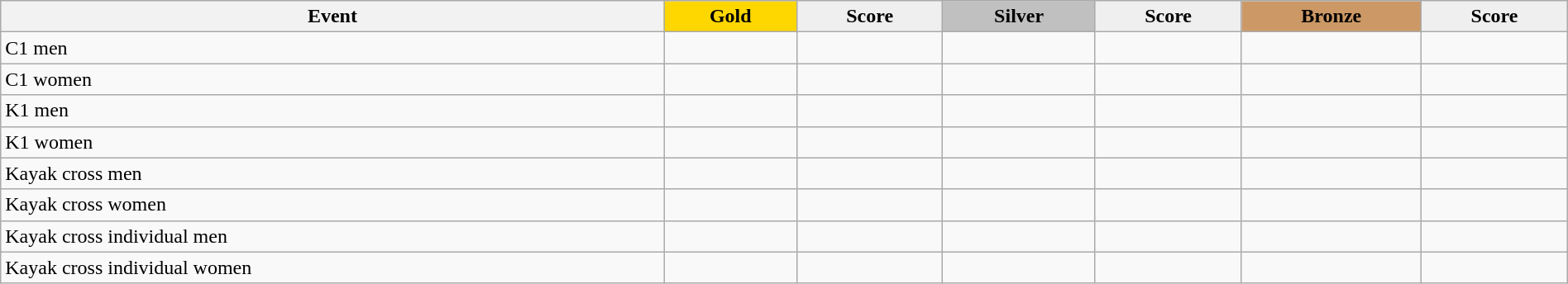<table class="wikitable" width=100%>
<tr>
<th>Event</th>
<td align=center bgcolor="gold"><strong>Gold</strong></td>
<td align=center bgcolor="EFEFEF"><strong>Score</strong></td>
<td align=center bgcolor="silver"><strong>Silver</strong></td>
<td align=center bgcolor="EFEFEF"><strong>Score</strong></td>
<td align=center bgcolor="CC9966"><strong>Bronze</strong></td>
<td align=center bgcolor="EFEFEF"><strong>Score</strong></td>
</tr>
<tr>
<td>C1 men</td>
<td></td>
<td></td>
<td></td>
<td></td>
<td></td>
<td></td>
</tr>
<tr>
<td>C1 women</td>
<td></td>
<td></td>
<td></td>
<td></td>
<td></td>
<td></td>
</tr>
<tr>
<td>K1 men</td>
<td></td>
<td></td>
<td></td>
<td></td>
<td></td>
<td></td>
</tr>
<tr>
<td>K1 women</td>
<td></td>
<td></td>
<td></td>
<td></td>
<td></td>
<td></td>
</tr>
<tr>
<td>Kayak cross men</td>
<td></td>
<td></td>
<td></td>
<td></td>
<td></td>
<td></td>
</tr>
<tr>
<td>Kayak cross women</td>
<td></td>
<td></td>
<td></td>
<td></td>
<td></td>
<td></td>
</tr>
<tr>
<td>Kayak cross individual men</td>
<td></td>
<td></td>
<td></td>
<td></td>
<td></td>
<td></td>
</tr>
<tr>
<td>Kayak cross individual women</td>
<td></td>
<td></td>
<td></td>
<td></td>
<td></td>
<td></td>
</tr>
</table>
